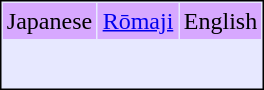<table cellpadding="3" cellspacing="1" style="margin:auto; border:1px solid black; background:#e7e8ff;">
<tr style="text-align:center; background:#d7a8ff;">
<td>Japanese</td>
<td><a href='#'>Rōmaji</a></td>
<td>English</td>
</tr>
<tr valign=top>
<td><br></td>
<td><br></td>
<td><br></td>
</tr>
<tr>
<td colspan=2></td>
</tr>
</table>
